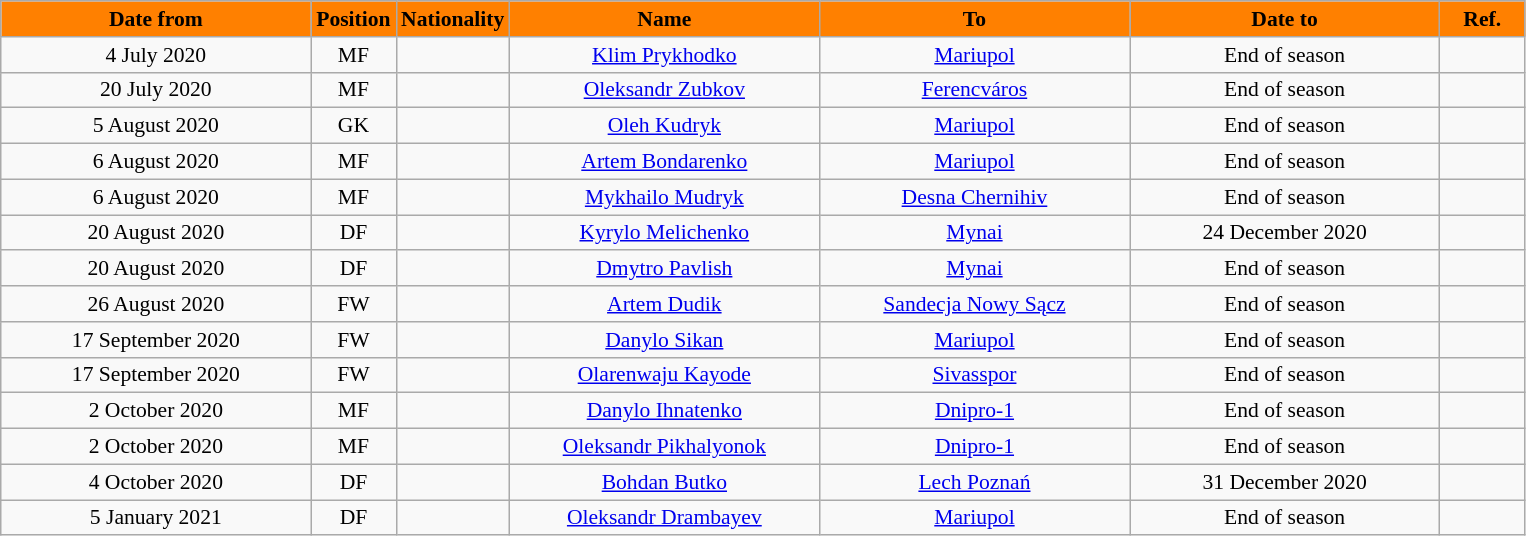<table class="wikitable" style="text-align:center; font-size:90%; ">
<tr>
<th style="background:#FF8000; color:black; width:200px;">Date from</th>
<th style="background:#FF8000; color:black; width:50px;">Position</th>
<th style="background:#FF8000; color:black; width:50px;">Nationality</th>
<th style="background:#FF8000; color:black; width:200px;">Name</th>
<th style="background:#FF8000; color:black; width:200px;">To</th>
<th style="background:#FF8000; color:black; width:200px;">Date to</th>
<th style="background:#FF8000; color:black; width:50px;">Ref.</th>
</tr>
<tr>
<td>4 July 2020</td>
<td>MF</td>
<td></td>
<td><a href='#'>Klim Prykhodko</a></td>
<td><a href='#'>Mariupol</a></td>
<td>End of season</td>
<td></td>
</tr>
<tr>
<td>20 July 2020</td>
<td>MF</td>
<td></td>
<td><a href='#'>Oleksandr Zubkov</a></td>
<td><a href='#'>Ferencváros</a></td>
<td>End of season</td>
<td></td>
</tr>
<tr>
<td>5 August 2020</td>
<td>GK</td>
<td></td>
<td><a href='#'>Oleh Kudryk</a></td>
<td><a href='#'>Mariupol</a></td>
<td>End of season</td>
<td></td>
</tr>
<tr>
<td>6 August 2020</td>
<td>MF</td>
<td></td>
<td><a href='#'>Artem Bondarenko</a></td>
<td><a href='#'>Mariupol</a></td>
<td>End of season</td>
<td></td>
</tr>
<tr>
<td>6 August 2020</td>
<td>MF</td>
<td></td>
<td><a href='#'>Mykhailo Mudryk</a></td>
<td><a href='#'>Desna Chernihiv</a></td>
<td>End of season</td>
<td></td>
</tr>
<tr>
<td>20 August 2020</td>
<td>DF</td>
<td></td>
<td><a href='#'>Kyrylo Melichenko</a></td>
<td><a href='#'>Mynai</a></td>
<td>24 December 2020</td>
<td></td>
</tr>
<tr>
<td>20 August 2020</td>
<td>DF</td>
<td></td>
<td><a href='#'>Dmytro Pavlish</a></td>
<td><a href='#'>Mynai</a></td>
<td>End of season</td>
<td></td>
</tr>
<tr>
<td>26 August 2020</td>
<td>FW</td>
<td></td>
<td><a href='#'>Artem Dudik</a></td>
<td><a href='#'>Sandecja Nowy Sącz</a></td>
<td>End of season</td>
<td></td>
</tr>
<tr>
<td>17 September 2020</td>
<td>FW</td>
<td></td>
<td><a href='#'>Danylo Sikan</a></td>
<td><a href='#'>Mariupol</a></td>
<td>End of season</td>
<td></td>
</tr>
<tr>
<td>17 September 2020</td>
<td>FW</td>
<td></td>
<td><a href='#'>Olarenwaju Kayode</a></td>
<td><a href='#'>Sivasspor</a></td>
<td>End of season</td>
<td></td>
</tr>
<tr>
<td>2 October 2020</td>
<td>MF</td>
<td></td>
<td><a href='#'>Danylo Ihnatenko</a></td>
<td><a href='#'>Dnipro-1</a></td>
<td>End of season</td>
<td></td>
</tr>
<tr>
<td>2 October 2020</td>
<td>MF</td>
<td></td>
<td><a href='#'>Oleksandr Pikhalyonok</a></td>
<td><a href='#'>Dnipro-1</a></td>
<td>End of season</td>
<td></td>
</tr>
<tr>
<td>4 October 2020</td>
<td>DF</td>
<td></td>
<td><a href='#'>Bohdan Butko</a></td>
<td><a href='#'>Lech Poznań</a></td>
<td>31 December 2020</td>
<td></td>
</tr>
<tr>
<td>5 January 2021</td>
<td>DF</td>
<td></td>
<td><a href='#'>Oleksandr Drambayev</a></td>
<td><a href='#'>Mariupol</a></td>
<td>End of season</td>
<td></td>
</tr>
</table>
